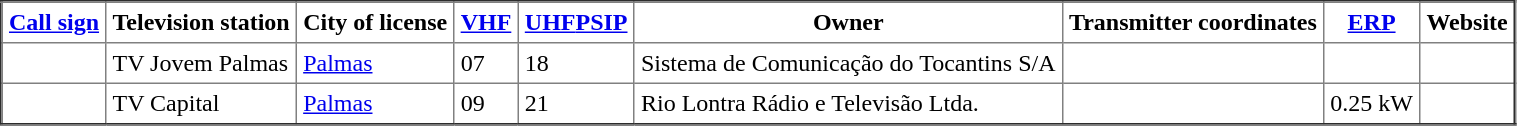<table border = " 2 " cellpadding = " 4 " cellspacing = " 0 " style = " margin: 1em 1em 1em 0 ; border: 1px solid # aaa ; border-collapse : collapse ; font-size : 60 % ; ">
<tr>
<th><a href='#'>Call sign</a></th>
<th>Television station</th>
<th>City of license</th>
<th><a href='#'>VHF</a></th>
<th><a href='#'>UHF</a><a href='#'>PSIP</a></th>
<th>Owner</th>
<th>Transmitter coordinates</th>
<th><a href='#'>ERP</a></th>
<th>Website</th>
</tr>
<tr>
<td></td>
<td>TV Jovem Palmas</td>
<td><a href='#'>Palmas</a></td>
<td>07</td>
<td>18</td>
<td>Sistema de Comunicação do Tocantins S/A</td>
<td></td>
<td></td>
<td></td>
</tr>
<tr>
<td></td>
<td>TV Capital</td>
<td><a href='#'>Palmas</a></td>
<td>09</td>
<td>21</td>
<td>Rio Lontra Rádio e Televisão Ltda.</td>
<td></td>
<td>0.25 kW</td>
<td></td>
</tr>
<tr>
</tr>
</table>
